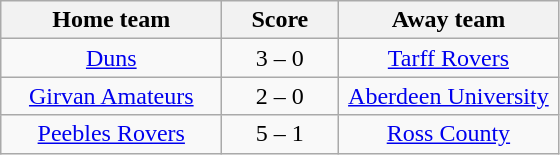<table class="wikitable" style="text-align: center">
<tr>
<th width=140>Home team</th>
<th width=70>Score</th>
<th width=140>Away team</th>
</tr>
<tr>
<td><a href='#'>Duns</a></td>
<td>3 – 0</td>
<td><a href='#'>Tarff Rovers</a></td>
</tr>
<tr>
<td><a href='#'>Girvan Amateurs</a></td>
<td>2 – 0</td>
<td><a href='#'>Aberdeen University</a></td>
</tr>
<tr>
<td><a href='#'>Peebles Rovers</a></td>
<td>5 – 1</td>
<td><a href='#'>Ross County</a></td>
</tr>
</table>
